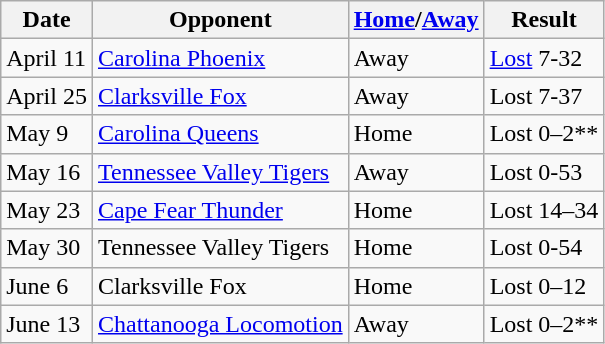<table class="wikitable">
<tr>
<th>Date</th>
<th>Opponent</th>
<th><a href='#'>Home</a>/<a href='#'>Away</a></th>
<th>Result</th>
</tr>
<tr>
<td>April 11</td>
<td><a href='#'>Carolina Phoenix</a></td>
<td>Away</td>
<td><a href='#'>Lost</a> 7-32</td>
</tr>
<tr>
<td>April 25</td>
<td><a href='#'>Clarksville Fox</a></td>
<td>Away</td>
<td>Lost 7-37</td>
</tr>
<tr>
<td>May 9</td>
<td><a href='#'>Carolina Queens</a></td>
<td>Home</td>
<td>Lost 0–2**</td>
</tr>
<tr>
<td>May 16</td>
<td><a href='#'>Tennessee Valley Tigers</a></td>
<td>Away</td>
<td>Lost 0-53</td>
</tr>
<tr>
<td>May 23</td>
<td><a href='#'>Cape Fear Thunder</a></td>
<td>Home</td>
<td>Lost 14–34</td>
</tr>
<tr>
<td>May 30</td>
<td>Tennessee Valley Tigers</td>
<td>Home</td>
<td>Lost 0-54</td>
</tr>
<tr>
<td>June 6</td>
<td>Clarksville Fox</td>
<td>Home</td>
<td>Lost 0–12</td>
</tr>
<tr>
<td>June 13</td>
<td><a href='#'>Chattanooga Locomotion</a></td>
<td>Away</td>
<td>Lost 0–2**</td>
</tr>
</table>
